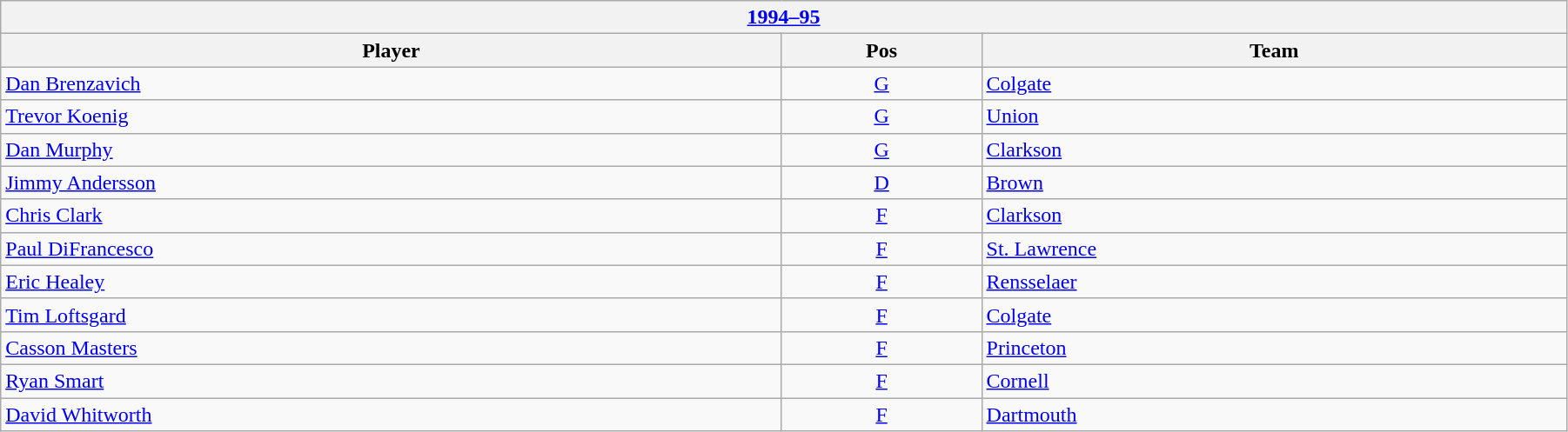<table class="wikitable" width=95%>
<tr>
<th colspan=3><a href='#'>1994–95</a></th>
</tr>
<tr>
<th>Player</th>
<th>Pos</th>
<th>Team</th>
</tr>
<tr>
<td><a href='#'>Dan Brenzavich</a></td>
<td align=center><a href='#'>G</a></td>
<td><a href='#'>Colgate</a></td>
</tr>
<tr>
<td><a href='#'>Trevor Koenig</a></td>
<td align=center><a href='#'>G</a></td>
<td><a href='#'>Union</a></td>
</tr>
<tr>
<td><a href='#'>Dan Murphy</a></td>
<td align=center><a href='#'>G</a></td>
<td><a href='#'>Clarkson</a></td>
</tr>
<tr>
<td><a href='#'>Jimmy Andersson</a></td>
<td align=center><a href='#'>D</a></td>
<td><a href='#'>Brown</a></td>
</tr>
<tr>
<td><a href='#'>Chris Clark</a></td>
<td align=center><a href='#'>F</a></td>
<td><a href='#'>Clarkson</a></td>
</tr>
<tr>
<td><a href='#'>Paul DiFrancesco</a></td>
<td align=center><a href='#'>F</a></td>
<td><a href='#'>St. Lawrence</a></td>
</tr>
<tr>
<td><a href='#'>Eric Healey</a></td>
<td align=center><a href='#'>F</a></td>
<td><a href='#'>Rensselaer</a></td>
</tr>
<tr>
<td><a href='#'>Tim Loftsgard</a></td>
<td align=center><a href='#'>F</a></td>
<td><a href='#'>Colgate</a></td>
</tr>
<tr>
<td><a href='#'>Casson Masters</a></td>
<td align=center><a href='#'>F</a></td>
<td><a href='#'>Princeton</a></td>
</tr>
<tr>
<td><a href='#'>Ryan Smart</a></td>
<td align=center><a href='#'>F</a></td>
<td><a href='#'>Cornell</a></td>
</tr>
<tr>
<td><a href='#'>David Whitworth</a></td>
<td align=center><a href='#'>F</a></td>
<td><a href='#'>Dartmouth</a></td>
</tr>
</table>
